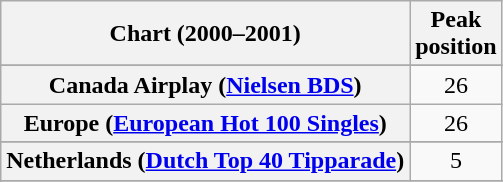<table class="wikitable sortable plainrowheaders" style="text-align:center">
<tr>
<th>Chart (2000–2001)</th>
<th>Peak<br>position</th>
</tr>
<tr>
</tr>
<tr>
</tr>
<tr>
<th scope="row">Canada Airplay (<a href='#'>Nielsen BDS</a>)</th>
<td>26</td>
</tr>
<tr>
<th scope="row">Europe (<a href='#'>European Hot 100 Singles</a>)</th>
<td>26</td>
</tr>
<tr>
</tr>
<tr>
<th scope="row">Netherlands (<a href='#'>Dutch Top 40 Tipparade</a>)</th>
<td>5</td>
</tr>
<tr>
</tr>
<tr>
</tr>
<tr>
</tr>
<tr>
</tr>
<tr>
</tr>
<tr>
</tr>
<tr>
</tr>
<tr>
</tr>
<tr>
</tr>
<tr>
</tr>
</table>
